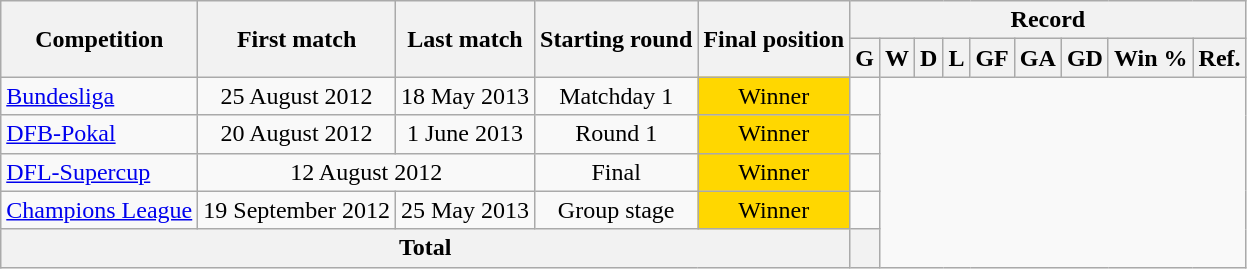<table class="wikitable" style="text-align: center">
<tr>
<th rowspan="2">Competition</th>
<th rowspan="2">First match</th>
<th rowspan="2">Last match</th>
<th rowspan="2">Starting round</th>
<th rowspan="2">Final position</th>
<th colspan="9">Record</th>
</tr>
<tr>
<th>G</th>
<th>W</th>
<th>D</th>
<th>L</th>
<th>GF</th>
<th>GA</th>
<th>GD</th>
<th>Win %</th>
<th>Ref.</th>
</tr>
<tr>
<td align=left><a href='#'>Bundesliga</a></td>
<td align=center>25 August 2012</td>
<td align=center>18 May 2013</td>
<td align=center>Matchday 1</td>
<td align=center bgcolor=Gold>Winner<br></td>
<td></td>
</tr>
<tr>
<td align=left><a href='#'>DFB-Pokal</a></td>
<td align=center>20 August 2012</td>
<td align=center>1 June 2013</td>
<td align=center>Round 1</td>
<td align=center bgcolor=Gold>Winner<br></td>
<td></td>
</tr>
<tr>
<td align=left><a href='#'>DFL-Supercup</a></td>
<td colspan="2" align=center>12 August 2012</td>
<td align=center>Final</td>
<td align=center bgcolor=Gold>Winner<br></td>
<td></td>
</tr>
<tr>
<td align=left><a href='#'>Champions League</a></td>
<td align=center>19 September 2012</td>
<td align=center>25 May 2013</td>
<td align=center>Group stage</td>
<td align=center bgcolor=Gold>Winner<br></td>
<td></td>
</tr>
<tr>
<th colspan="5">Total<br></th>
<th></th>
</tr>
</table>
